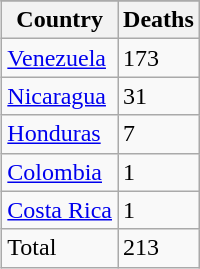<table class="wikitable" align="right">
<tr>
</tr>
<tr>
<th scope="col">Country</th>
<th scope="col">Deaths</th>
</tr>
<tr>
<td><a href='#'>Venezuela</a></td>
<td>173</td>
</tr>
<tr>
<td><a href='#'>Nicaragua</a></td>
<td>31</td>
</tr>
<tr>
<td><a href='#'>Honduras</a></td>
<td>7</td>
</tr>
<tr>
<td><a href='#'>Colombia</a></td>
<td>1</td>
</tr>
<tr>
<td><a href='#'>Costa Rica</a></td>
<td>1</td>
</tr>
<tr>
<td>Total</td>
<td>213</td>
</tr>
</table>
